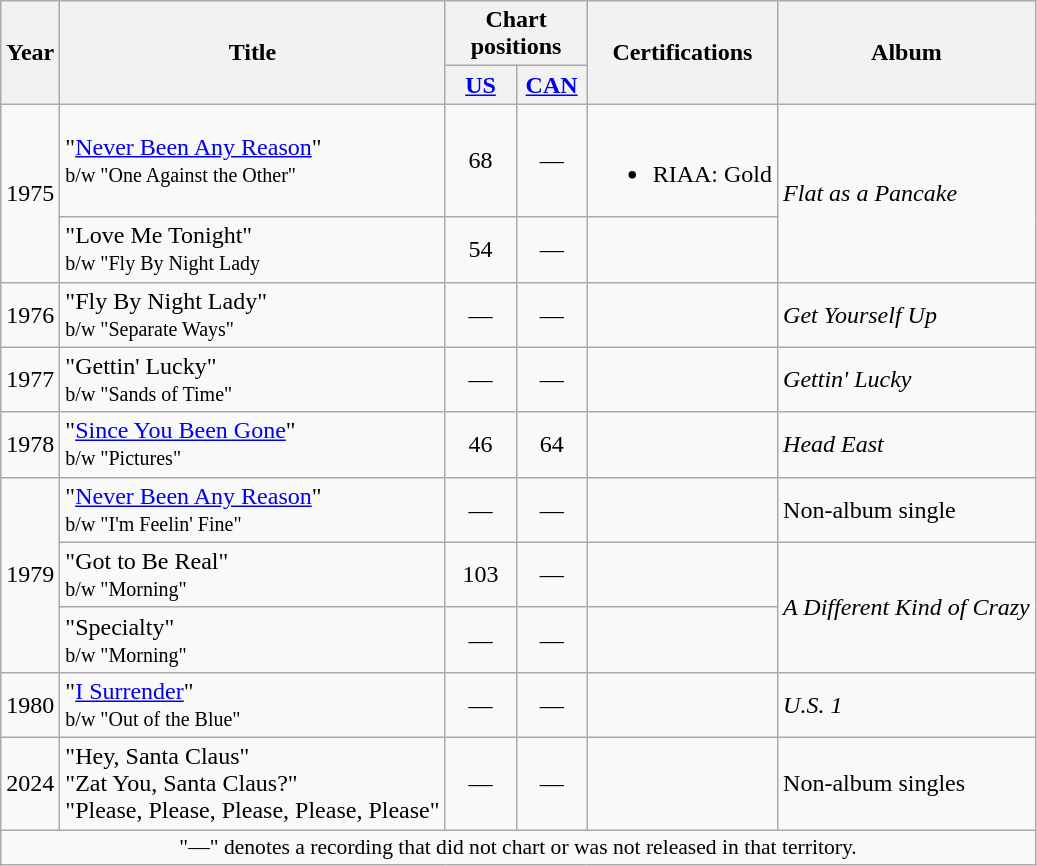<table class="wikitable" style="text-align:center;">
<tr>
<th rowspan="2">Year</th>
<th rowspan="2">Title</th>
<th colspan="2">Chart positions</th>
<th rowspan="2">Certifications</th>
<th rowspan="2">Album</th>
</tr>
<tr>
<th width="40"><a href='#'>US</a><br></th>
<th width="40"><a href='#'>CAN</a><br></th>
</tr>
<tr>
<td rowspan="2">1975</td>
<td align="left">"<a href='#'>Never Been Any Reason</a>"<br><small>b/w "One Against the Other"</small></td>
<td>68</td>
<td>—</td>
<td><br><ul><li>RIAA: Gold</li></ul></td>
<td rowspan="2" align="left"><em>Flat as a Pancake</em></td>
</tr>
<tr>
<td align="left">"Love Me Tonight"<br><small>b/w "Fly By Night Lady</small></td>
<td>54</td>
<td>—</td>
<td></td>
</tr>
<tr>
<td>1976</td>
<td align="left">"Fly By Night Lady"<br><small>b/w "Separate Ways"</small></td>
<td>—</td>
<td>—</td>
<td></td>
<td align="left"><em>Get Yourself Up</em></td>
</tr>
<tr>
<td>1977</td>
<td align="left">"Gettin' Lucky"<br><small>b/w "Sands of Time"</small></td>
<td>—</td>
<td>—</td>
<td></td>
<td align="left"><em>Gettin' Lucky</em></td>
</tr>
<tr>
<td>1978</td>
<td align="left">"<a href='#'>Since You Been Gone</a>"<br><small>b/w "Pictures"</small></td>
<td>46</td>
<td>64</td>
<td></td>
<td align="left"><em>Head East</em></td>
</tr>
<tr>
<td rowspan="3">1979</td>
<td align="left">"<a href='#'>Never Been Any Reason</a>"<br><small>b/w "I'm Feelin' Fine"</small></td>
<td>—</td>
<td>—</td>
<td></td>
<td align="left">Non-album single</td>
</tr>
<tr>
<td align="left">"Got to Be Real"<br><small>b/w "Morning"</small></td>
<td>103</td>
<td>—</td>
<td></td>
<td rowspan="2" align="left"><em>A Different Kind of Crazy</em></td>
</tr>
<tr>
<td align="left">"Specialty"<br><small>b/w "Morning"</small></td>
<td>—</td>
<td>—</td>
<td></td>
</tr>
<tr>
<td>1980</td>
<td align="left">"<a href='#'>I Surrender</a>"<br><small>b/w "Out of the Blue"</small></td>
<td>—</td>
<td>—</td>
<td></td>
<td align="left"><em>U.S. 1</em></td>
</tr>
<tr>
<td>2024</td>
<td align="left">"Hey, Santa Claus"<br>"Zat You, Santa Claus?"<br>"Please, Please, Please, Please, Please"</td>
<td>—</td>
<td>—</td>
<td></td>
<td align="left">Non-album singles</td>
</tr>
<tr>
<td colspan="16" style="font-size:90%">"—" denotes a recording that did not chart or was not released in that territory.</td>
</tr>
</table>
